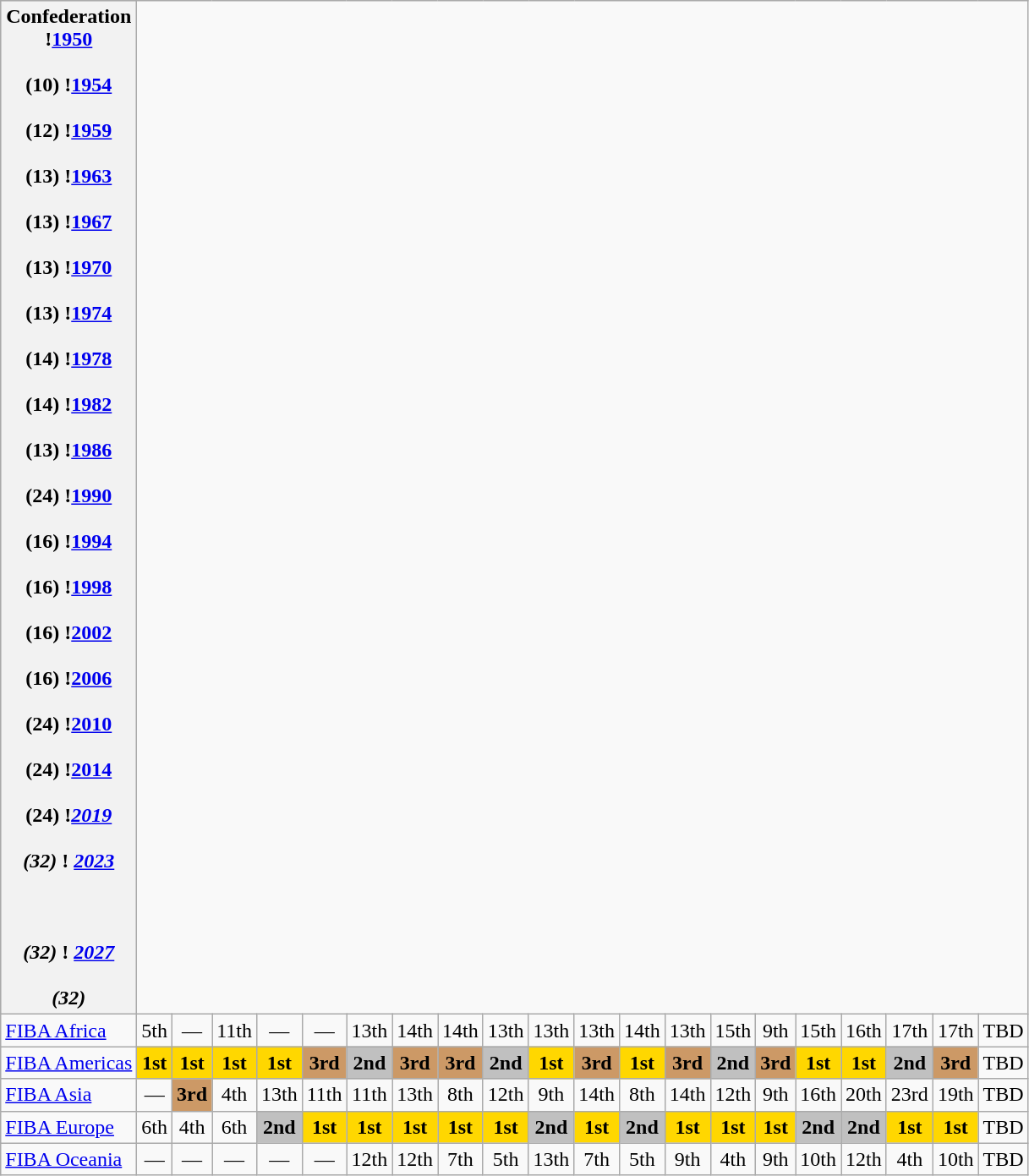<table class="wikitable" style="text-align:center;">
<tr style="background:#cccccc;">
<th>Confederation<br> !<a href='#'>1950</a><br><br>(10)
 !<a href='#'>1954</a><br><br>(12)
 !<a href='#'>1959</a><br><br>(13)
 !<a href='#'>1963</a><br><br>(13)
 !<a href='#'>1967</a><br><br>(13)
 !<a href='#'>1970</a><br><br>(13)
 !<a href='#'>1974</a><br><br>(14)
 !<a href='#'>1978</a><br><br>(14)
 !<a href='#'>1982</a><br><br>(13)
 !<a href='#'>1986</a><br><br>(24)
 !<a href='#'>1990</a><br><br>(16)
 !<a href='#'>1994</a><br><br>(16)
 !<a href='#'>1998</a><br><br>(16)
 !<a href='#'>2002</a><br><br>(16)
 !<a href='#'>2006</a><br><br>(24)
 !<a href='#'>2010</a><br><br>(24)
 !<a href='#'>2014</a><br><br>(24)
 !<em><a href='#'>2019</a></em><br><br><em>(32)</em>
 ! <em><a href='#'>2023</a></em><br><br><br><br><em>(32)</em>
 ! <em><a href='#'>2027</a></em><br><br><em>(32)</em></th>
</tr>
<tr>
<td align=left><a href='#'>FIBA Africa</a></td>
<td>5th</td>
<td>―</td>
<td>11th</td>
<td>―</td>
<td>―</td>
<td>13th</td>
<td>14th</td>
<td>14th</td>
<td>13th</td>
<td>13th</td>
<td>13th</td>
<td>14th</td>
<td>13th</td>
<td>15th</td>
<td>9th</td>
<td>15th</td>
<td>16th</td>
<td>17th</td>
<td>17th</td>
<td>TBD</td>
</tr>
<tr>
<td align=left><a href='#'>FIBA Americas</a></td>
<td bgcolor=gold><strong>1st</strong></td>
<td bgcolor=gold><strong>1st</strong></td>
<td bgcolor=gold><strong>1st</strong></td>
<td bgcolor=gold><strong>1st</strong></td>
<td bgcolor=cc9966><strong>3rd</strong></td>
<td bgcolor=silver><strong>2nd</strong></td>
<td bgcolor=cc9966><strong>3rd</strong></td>
<td bgcolor=cc9966><strong>3rd</strong></td>
<td bgcolor=silver><strong>2nd</strong></td>
<td bgcolor=gold><strong>1st</strong></td>
<td bgcolor=cc9966><strong>3rd</strong></td>
<td bgcolor=gold><strong>1st</strong></td>
<td bgcolor=cc9966><strong>3rd</strong></td>
<td bgcolor=silver><strong>2nd</strong></td>
<td bgcolor=cc9966><strong>3rd</strong></td>
<td bgcolor=gold><strong>1st</strong></td>
<td bgcolor=gold><strong>1st</strong></td>
<td bgcolor=silver><strong>2nd</strong></td>
<td bgcolor=cc9966><strong>3rd</strong></td>
<td>TBD</td>
</tr>
<tr>
<td align=left><a href='#'>FIBA Asia</a></td>
<td>―</td>
<td bgcolor=cc9966><strong>3rd</strong></td>
<td>4th</td>
<td>13th</td>
<td>11th</td>
<td>11th</td>
<td>13th</td>
<td>8th</td>
<td>12th</td>
<td>9th</td>
<td>14th</td>
<td>8th</td>
<td>14th</td>
<td>12th</td>
<td>9th</td>
<td>16th</td>
<td>20th</td>
<td>23rd</td>
<td>19th</td>
<td>TBD</td>
</tr>
<tr>
<td align=left><a href='#'>FIBA Europe</a></td>
<td>6th</td>
<td>4th</td>
<td>6th</td>
<td bgcolor=silver><strong>2nd</strong></td>
<td bgcolor=gold><strong>1st</strong></td>
<td bgcolor=gold><strong>1st</strong></td>
<td bgcolor=gold><strong>1st</strong></td>
<td bgcolor=gold><strong>1st</strong></td>
<td bgcolor=gold><strong>1st</strong></td>
<td bgcolor=silver><strong>2nd</strong></td>
<td bgcolor=gold><strong>1st</strong></td>
<td bgcolor=silver><strong>2nd</strong></td>
<td bgcolor=gold><strong>1st</strong></td>
<td bgcolor=gold><strong>1st</strong></td>
<td bgcolor=gold><strong>1st</strong></td>
<td bgcolor=silver><strong>2nd</strong></td>
<td bgcolor=silver><strong>2nd</strong></td>
<td bgcolor=gold><strong>1st</strong></td>
<td bgcolor=gold><strong>1st</strong></td>
<td>TBD</td>
</tr>
<tr>
<td align=left><a href='#'>FIBA Oceania</a></td>
<td>―</td>
<td>―</td>
<td>―</td>
<td>―</td>
<td>―</td>
<td>12th</td>
<td>12th</td>
<td>7th</td>
<td>5th</td>
<td>13th</td>
<td>7th</td>
<td>5th</td>
<td>9th</td>
<td>4th</td>
<td>9th</td>
<td>10th</td>
<td>12th</td>
<td>4th</td>
<td>10th</td>
<td>TBD</td>
</tr>
</table>
